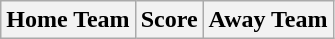<table class="wikitable" style="text-align: center">
<tr>
<th>Home Team</th>
<th>Score</th>
<th>Away Team<br>








</th>
</tr>
</table>
